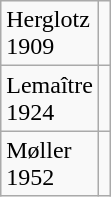<table class="wikitable">
<tr>
<td>Herglotz<br>1909</td>
<td></td>
</tr>
<tr>
<td>Lemaître<br>1924</td>
<td></td>
</tr>
<tr>
<td>Møller<br>1952</td>
<td></td>
</tr>
</table>
